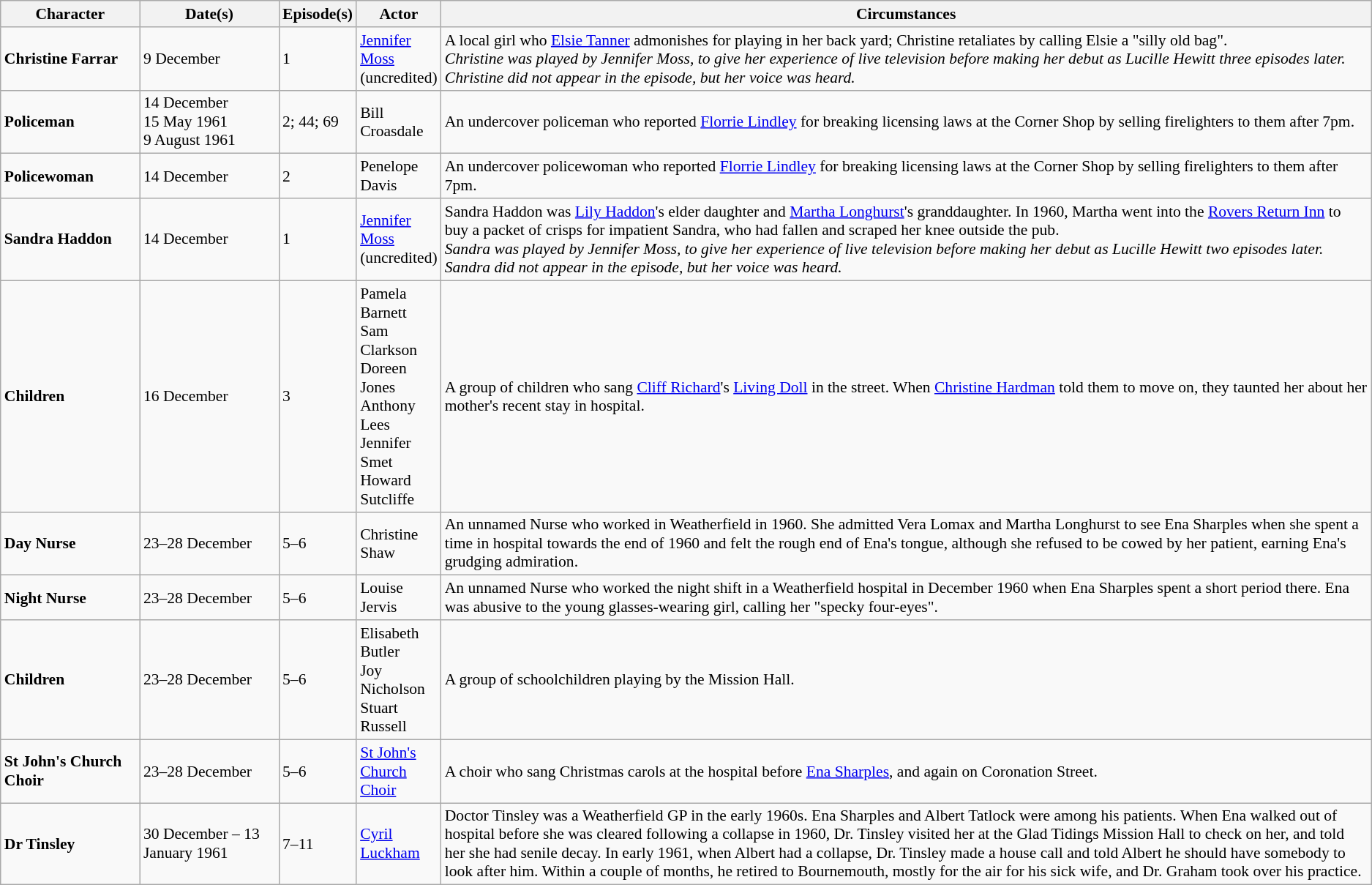<table class="wikitable plainrowheaders" style="font-size:90%">
<tr>
<th width="120">Character</th>
<th width="120">Date(s)</th>
<th width="50">Episode(s)</th>
<th width="50">Actor</th>
<th>Circumstances</th>
</tr>
<tr>
<td><strong>Christine Farrar</strong></td>
<td>9 December</td>
<td>1</td>
<td><a href='#'>Jennifer Moss</a> (uncredited)</td>
<td>A local girl who <a href='#'>Elsie Tanner</a> admonishes for playing in her back yard; Christine retaliates by calling Elsie a "silly old bag".<br><em>Christine was played by Jennifer Moss, to give her experience of live television before making her debut as Lucille Hewitt three episodes later. Christine did not appear in the episode, but her voice was heard.</em></td>
</tr>
<tr>
<td><strong>Policeman</strong></td>
<td>14 December<br>15 May 1961<br>9 August 1961</td>
<td>2; 44; 69</td>
<td>Bill Croasdale</td>
<td>An undercover policeman who reported <a href='#'>Florrie Lindley</a> for breaking licensing laws at the Corner Shop by selling firelighters to them after 7pm.</td>
</tr>
<tr>
<td><strong>Policewoman</strong></td>
<td>14 December</td>
<td>2</td>
<td>Penelope Davis</td>
<td>An undercover policewoman who reported <a href='#'>Florrie Lindley</a> for breaking licensing laws at the Corner Shop by selling firelighters to them after 7pm.</td>
</tr>
<tr>
<td><strong>Sandra Haddon</strong></td>
<td>14 December</td>
<td>1</td>
<td><a href='#'>Jennifer Moss</a> (uncredited)</td>
<td>Sandra Haddon was <a href='#'>Lily Haddon</a>'s elder daughter and <a href='#'>Martha Longhurst</a>'s granddaughter. In 1960, Martha went into the <a href='#'>Rovers Return Inn</a> to buy a packet of crisps for impatient Sandra, who had fallen and scraped her knee outside the pub.<br><em>Sandra was played by Jennifer Moss, to give her experience of live television before making her debut as Lucille Hewitt two episodes later. Sandra did not appear in the episode, but her voice was heard.</em></td>
</tr>
<tr>
<td><strong>Children</strong></td>
<td>16 December</td>
<td>3</td>
<td>Pamela Barnett<br>Sam Clarkson<br>Doreen Jones<br>Anthony Lees<br>Jennifer Smet<br>Howard Sutcliffe</td>
<td>A group of children who sang <a href='#'>Cliff Richard</a>'s <a href='#'>Living Doll</a> in the street. When <a href='#'>Christine Hardman</a> told them to move on, they taunted her about her mother's recent stay in hospital.</td>
</tr>
<tr>
<td><strong>Day Nurse</strong></td>
<td>23–28 December</td>
<td>5–6</td>
<td>Christine Shaw</td>
<td>An unnamed Nurse who worked in Weatherfield in 1960. She admitted Vera Lomax and Martha Longhurst to see Ena Sharples when she spent a time in hospital towards the end of 1960 and felt the rough end of Ena's tongue, although she refused to be cowed by her patient, earning Ena's grudging admiration.</td>
</tr>
<tr>
<td><strong>Night Nurse</strong></td>
<td>23–28 December</td>
<td>5–6</td>
<td>Louise Jervis</td>
<td>An unnamed Nurse who worked the night shift in a Weatherfield hospital in December 1960 when Ena Sharples spent a short period there. Ena was abusive to the young glasses-wearing girl, calling her "specky four-eyes".</td>
</tr>
<tr>
<td><strong>Children</strong></td>
<td>23–28 December</td>
<td>5–6</td>
<td>Elisabeth Butler<br>Joy Nicholson<br>Stuart Russell</td>
<td>A group of schoolchildren playing by the Mission Hall.</td>
</tr>
<tr>
<td><strong>St John's Church Choir</strong></td>
<td>23–28 December</td>
<td>5–6</td>
<td><a href='#'>St John's Church Choir</a></td>
<td>A choir who sang Christmas carols at the hospital before <a href='#'>Ena Sharples</a>, and again on Coronation Street.</td>
</tr>
<tr>
<td><strong>Dr Tinsley</strong> </td>
<td>30 December – 13 January 1961</td>
<td>7–11</td>
<td><a href='#'>Cyril Luckham</a></td>
<td>Doctor Tinsley was a Weatherfield GP in the early 1960s. Ena Sharples and Albert Tatlock were among his patients. When Ena walked out of hospital before she was cleared following a collapse in 1960, Dr. Tinsley visited her at the Glad Tidings Mission Hall to check on her, and told her she had senile decay. In early 1961, when Albert had a collapse, Dr. Tinsley made a house call and told Albert he should have somebody to look after him. Within a couple of months, he retired to Bournemouth, mostly for the air for his sick wife, and Dr. Graham took over his practice.</td>
</tr>
</table>
